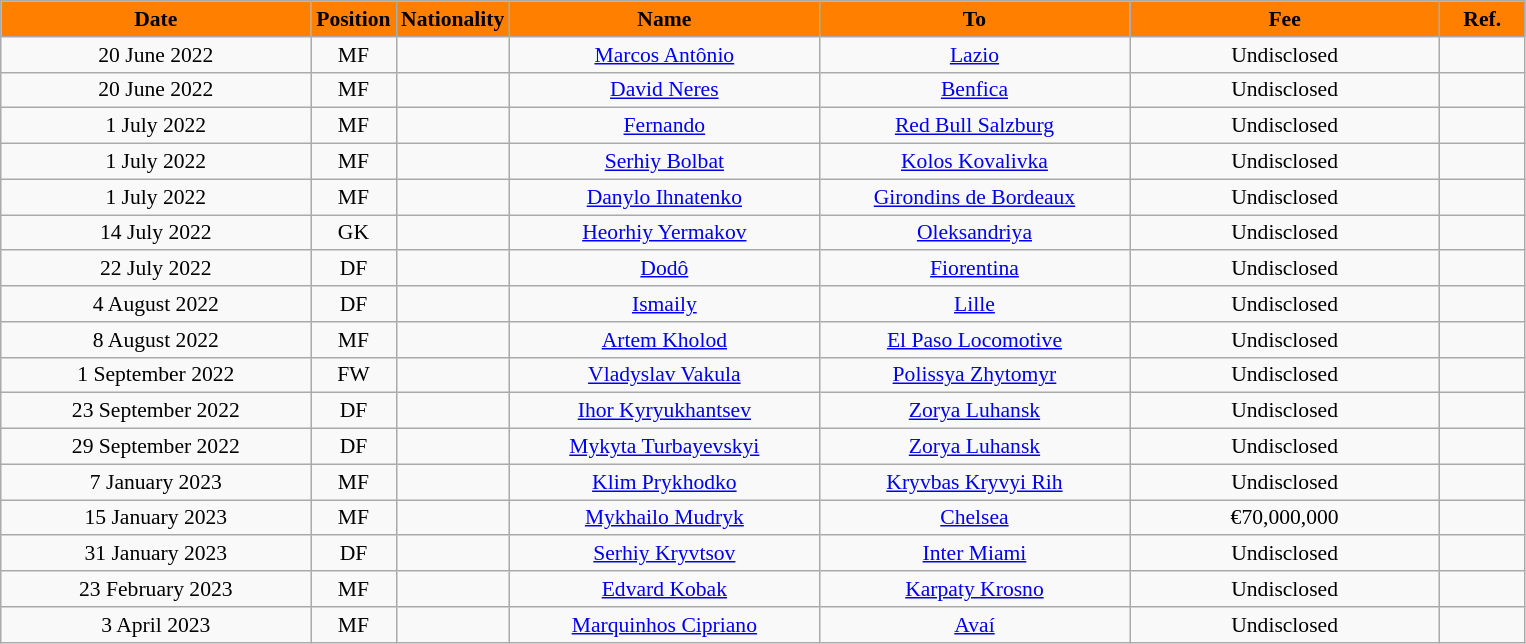<table class="wikitable" style="text-align:center; font-size:90%; ">
<tr>
<th style="background:#FF8000; color:black; width:200px;">Date</th>
<th style="background:#FF8000; color:black; width:50px;">Position</th>
<th style="background:#FF8000; color:black; width:50px;">Nationality</th>
<th style="background:#FF8000; color:black; width:200px;">Name</th>
<th style="background:#FF8000; color:black; width:200px;">To</th>
<th style="background:#FF8000; color:black; width:200px;">Fee</th>
<th style="background:#FF8000; color:black; width:50px;">Ref.</th>
</tr>
<tr>
<td>20 June 2022</td>
<td>MF</td>
<td></td>
<td><a href='#'>Marcos Antônio</a></td>
<td><a href='#'>Lazio</a></td>
<td>Undisclosed</td>
<td></td>
</tr>
<tr>
<td>20 June 2022</td>
<td>MF</td>
<td></td>
<td><a href='#'>David Neres</a></td>
<td><a href='#'>Benfica</a></td>
<td>Undisclosed</td>
<td></td>
</tr>
<tr>
<td>1 July 2022</td>
<td>MF</td>
<td></td>
<td><a href='#'>Fernando</a></td>
<td><a href='#'>Red Bull Salzburg</a></td>
<td>Undisclosed</td>
<td></td>
</tr>
<tr>
<td>1 July 2022</td>
<td>MF</td>
<td></td>
<td><a href='#'>Serhiy Bolbat</a></td>
<td><a href='#'>Kolos Kovalivka</a></td>
<td>Undisclosed</td>
<td></td>
</tr>
<tr>
<td>1 July 2022</td>
<td>MF</td>
<td></td>
<td><a href='#'>Danylo Ihnatenko</a></td>
<td><a href='#'>Girondins de Bordeaux</a></td>
<td>Undisclosed</td>
<td></td>
</tr>
<tr>
<td>14 July 2022</td>
<td>GK</td>
<td></td>
<td><a href='#'>Heorhiy Yermakov</a></td>
<td><a href='#'>Oleksandriya</a></td>
<td>Undisclosed</td>
<td></td>
</tr>
<tr>
<td>22 July 2022</td>
<td>DF</td>
<td></td>
<td><a href='#'>Dodô</a></td>
<td><a href='#'>Fiorentina</a></td>
<td>Undisclosed</td>
<td></td>
</tr>
<tr>
<td>4 August 2022</td>
<td>DF</td>
<td></td>
<td><a href='#'>Ismaily</a></td>
<td><a href='#'>Lille</a></td>
<td>Undisclosed</td>
<td></td>
</tr>
<tr>
<td>8 August 2022</td>
<td>MF</td>
<td></td>
<td><a href='#'>Artem Kholod</a></td>
<td><a href='#'>El Paso Locomotive</a></td>
<td>Undisclosed</td>
<td></td>
</tr>
<tr>
<td>1 September 2022</td>
<td>FW</td>
<td></td>
<td><a href='#'>Vladyslav Vakula</a></td>
<td><a href='#'>Polissya Zhytomyr</a></td>
<td>Undisclosed</td>
<td></td>
</tr>
<tr>
<td>23 September 2022</td>
<td>DF</td>
<td></td>
<td><a href='#'>Ihor Kyryukhantsev</a></td>
<td><a href='#'>Zorya Luhansk</a></td>
<td>Undisclosed</td>
<td></td>
</tr>
<tr>
<td>29 September 2022</td>
<td>DF</td>
<td></td>
<td><a href='#'>Mykyta Turbayevskyi</a></td>
<td><a href='#'>Zorya Luhansk</a></td>
<td>Undisclosed</td>
<td></td>
</tr>
<tr>
<td>7 January 2023</td>
<td>MF</td>
<td></td>
<td><a href='#'>Klim Prykhodko</a></td>
<td><a href='#'>Kryvbas Kryvyi Rih</a></td>
<td>Undisclosed</td>
<td></td>
</tr>
<tr>
<td>15 January 2023</td>
<td>MF</td>
<td></td>
<td><a href='#'>Mykhailo Mudryk</a></td>
<td><a href='#'>Chelsea</a></td>
<td>€70,000,000</td>
<td></td>
</tr>
<tr>
<td>31 January 2023</td>
<td>DF</td>
<td></td>
<td><a href='#'>Serhiy Kryvtsov</a></td>
<td><a href='#'>Inter Miami</a></td>
<td>Undisclosed</td>
<td></td>
</tr>
<tr>
<td>23 February 2023</td>
<td>MF</td>
<td></td>
<td><a href='#'>Edvard Kobak</a></td>
<td><a href='#'>Karpaty Krosno</a></td>
<td>Undisclosed</td>
<td></td>
</tr>
<tr>
<td>3 April 2023</td>
<td>MF</td>
<td></td>
<td><a href='#'>Marquinhos Cipriano</a></td>
<td><a href='#'>Avaí</a></td>
<td>Undisclosed</td>
<td></td>
</tr>
</table>
